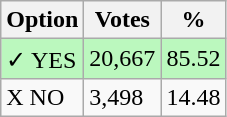<table class="wikitable">
<tr>
<th>Option</th>
<th>Votes</th>
<th>%</th>
</tr>
<tr>
<td style=background:#bbf8be>✓ YES</td>
<td style=background:#bbf8be>20,667</td>
<td style=background:#bbf8be>85.52</td>
</tr>
<tr>
<td>X NO</td>
<td>3,498</td>
<td>14.48</td>
</tr>
</table>
